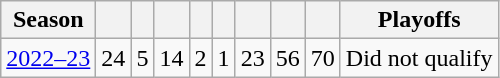<table class="wikitable" style="text-align:center">
<tr>
<th>Season</th>
<th></th>
<th></th>
<th></th>
<th></th>
<th></th>
<th></th>
<th></th>
<th></th>
<th>Playoffs</th>
</tr>
<tr>
<td><a href='#'>2022–23</a></td>
<td>24</td>
<td>5</td>
<td>14</td>
<td>2</td>
<td>1</td>
<td>23</td>
<td>56</td>
<td>70</td>
<td>Did not qualify</td>
</tr>
</table>
